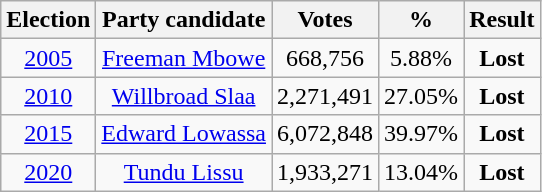<table class="wikitable" style="text-align:center">
<tr>
<th>Election</th>
<th>Party candidate</th>
<th>Votes</th>
<th>%</th>
<th>Result</th>
</tr>
<tr>
<td><a href='#'>2005</a></td>
<td><a href='#'>Freeman Mbowe</a></td>
<td>668,756</td>
<td>5.88%</td>
<td><strong>Lost</strong> </td>
</tr>
<tr>
<td><a href='#'>2010</a></td>
<td><a href='#'>Willbroad Slaa</a></td>
<td>2,271,491</td>
<td>27.05%</td>
<td><strong>Lost</strong> </td>
</tr>
<tr>
<td><a href='#'>2015</a></td>
<td><a href='#'>Edward Lowassa</a></td>
<td>6,072,848</td>
<td>39.97%</td>
<td><strong>Lost</strong> </td>
</tr>
<tr>
<td><a href='#'>2020</a></td>
<td><a href='#'>Tundu Lissu</a></td>
<td>1,933,271</td>
<td>13.04%</td>
<td><strong>Lost</strong> </td>
</tr>
</table>
